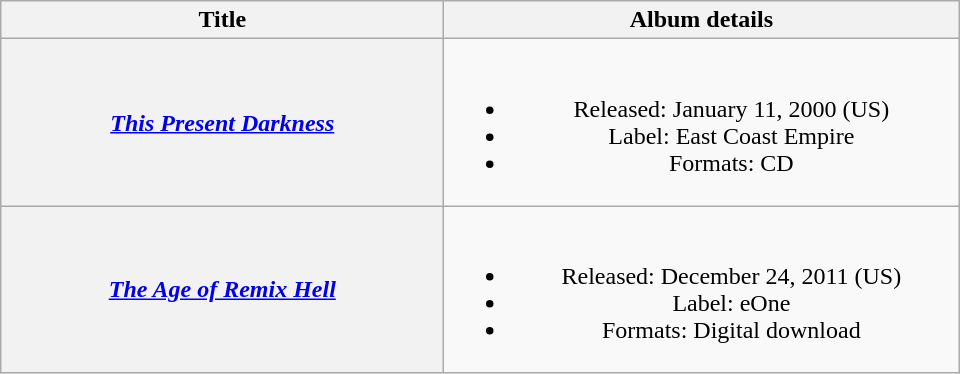<table class="wikitable plainrowheaders" style="text-align:center;">
<tr>
<th scope="col" style="width:18em;">Title</th>
<th scope="col" style="width:21em;">Album details</th>
</tr>
<tr>
<th scope="row"><em><a href='#'>This Present Darkness</a></em></th>
<td><br><ul><li>Released: January 11, 2000 <span>(US)</span></li><li>Label: East Coast Empire</li><li>Formats: CD</li></ul></td>
</tr>
<tr>
<th scope="row"><em><a href='#'>The Age of Remix Hell</a></em></th>
<td><br><ul><li>Released: December 24, 2011 <span>(US)</span></li><li>Label: eOne</li><li>Formats: Digital download</li></ul></td>
</tr>
</table>
